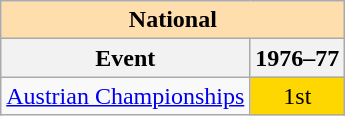<table class="wikitable" style="text-align:center">
<tr>
<th style="background-color: #ffdead; " colspan=2 align=center>National</th>
</tr>
<tr>
<th>Event</th>
<th>1976–77</th>
</tr>
<tr>
<td align=left><a href='#'>Austrian Championships</a></td>
<td bgcolor=gold>1st</td>
</tr>
</table>
